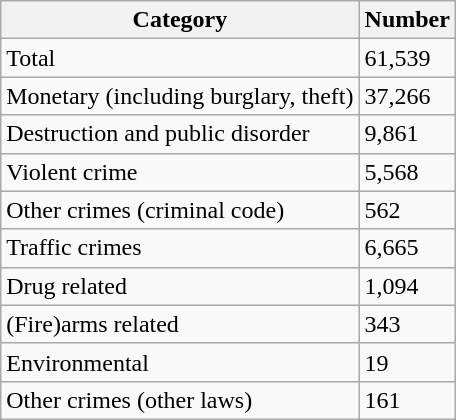<table class="wikitable">
<tr>
<th>Category</th>
<th>Number</th>
</tr>
<tr>
<td>Total</td>
<td>61,539</td>
</tr>
<tr>
<td>Monetary (including burglary, theft)</td>
<td>37,266</td>
</tr>
<tr>
<td>Destruction and public disorder</td>
<td>9,861</td>
</tr>
<tr>
<td>Violent crime</td>
<td>5,568</td>
</tr>
<tr>
<td>Other crimes (criminal code)</td>
<td>562</td>
</tr>
<tr>
<td>Traffic crimes</td>
<td>6,665</td>
</tr>
<tr>
<td>Drug related</td>
<td>1,094</td>
</tr>
<tr>
<td>(Fire)arms related</td>
<td>343</td>
</tr>
<tr>
<td>Environmental</td>
<td>19</td>
</tr>
<tr>
<td>Other crimes (other laws)</td>
<td>161</td>
</tr>
</table>
